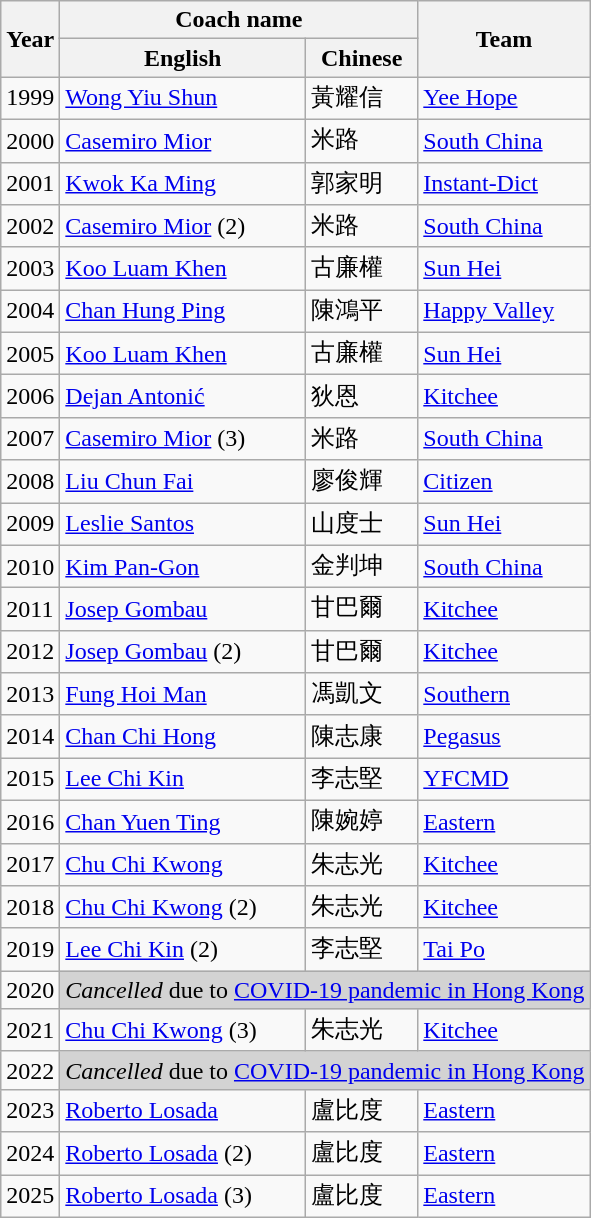<table class="wikitable">
<tr>
<th rowspan=2>Year</th>
<th colspan=2>Coach name</th>
<th rowspan=2>Team</th>
</tr>
<tr>
<th>English</th>
<th>Chinese</th>
</tr>
<tr>
<td>1999</td>
<td> <a href='#'>Wong Yiu Shun</a></td>
<td>黃耀信</td>
<td><a href='#'>Yee Hope</a></td>
</tr>
<tr>
<td>2000</td>
<td> <a href='#'>Casemiro Mior</a></td>
<td>米路</td>
<td><a href='#'>South China</a></td>
</tr>
<tr>
<td>2001</td>
<td> <a href='#'>Kwok Ka Ming</a></td>
<td>郭家明</td>
<td><a href='#'>Instant-Dict</a></td>
</tr>
<tr>
<td>2002</td>
<td> <a href='#'>Casemiro Mior</a> (2)</td>
<td>米路</td>
<td><a href='#'>South China</a></td>
</tr>
<tr>
<td>2003</td>
<td> <a href='#'>Koo Luam Khen</a></td>
<td>古廉權</td>
<td><a href='#'>Sun Hei</a></td>
</tr>
<tr>
<td>2004</td>
<td> <a href='#'>Chan Hung Ping</a></td>
<td>陳鴻平</td>
<td><a href='#'>Happy Valley</a></td>
</tr>
<tr>
<td>2005</td>
<td> <a href='#'>Koo Luam Khen</a></td>
<td>古廉權</td>
<td><a href='#'>Sun Hei</a></td>
</tr>
<tr>
<td>2006</td>
<td> <a href='#'>Dejan Antonić</a></td>
<td>狄恩</td>
<td><a href='#'>Kitchee</a></td>
</tr>
<tr>
<td>2007</td>
<td> <a href='#'>Casemiro Mior</a> (3)</td>
<td>米路</td>
<td><a href='#'>South China</a></td>
</tr>
<tr>
<td>2008</td>
<td> <a href='#'>Liu Chun Fai</a></td>
<td>廖俊輝</td>
<td><a href='#'>Citizen</a></td>
</tr>
<tr>
<td>2009</td>
<td> <a href='#'>Leslie Santos</a></td>
<td>山度士</td>
<td><a href='#'>Sun Hei</a></td>
</tr>
<tr>
<td>2010</td>
<td> <a href='#'>Kim Pan-Gon</a></td>
<td>金判坤</td>
<td><a href='#'>South China</a></td>
</tr>
<tr>
<td>2011</td>
<td> <a href='#'>Josep Gombau</a></td>
<td>甘巴爾</td>
<td><a href='#'>Kitchee</a></td>
</tr>
<tr>
<td>2012</td>
<td> <a href='#'>Josep Gombau</a> (2)</td>
<td>甘巴爾</td>
<td><a href='#'>Kitchee</a></td>
</tr>
<tr>
<td>2013</td>
<td> <a href='#'>Fung Hoi Man</a></td>
<td>馮凱文</td>
<td><a href='#'>Southern</a></td>
</tr>
<tr>
<td>2014</td>
<td> <a href='#'>Chan Chi Hong</a></td>
<td>陳志康</td>
<td><a href='#'>Pegasus</a></td>
</tr>
<tr>
<td>2015</td>
<td> <a href='#'>Lee Chi Kin</a></td>
<td>李志堅</td>
<td><a href='#'>YFCMD</a></td>
</tr>
<tr>
<td>2016</td>
<td> <a href='#'>Chan Yuen Ting</a></td>
<td>陳婉婷</td>
<td><a href='#'>Eastern</a></td>
</tr>
<tr>
<td>2017</td>
<td> <a href='#'>Chu Chi Kwong</a></td>
<td>朱志光</td>
<td><a href='#'>Kitchee</a></td>
</tr>
<tr>
<td>2018</td>
<td> <a href='#'>Chu Chi Kwong</a> (2)</td>
<td>朱志光</td>
<td><a href='#'>Kitchee</a></td>
</tr>
<tr>
<td>2019</td>
<td> <a href='#'>Lee Chi Kin</a> (2)</td>
<td>李志堅</td>
<td><a href='#'>Tai Po</a></td>
</tr>
<tr>
<td>2020</td>
<td colspan=3 align=center bgcolor=lightgrey><em>Cancelled</em> due to <a href='#'>COVID-19 pandemic in Hong Kong</a></td>
</tr>
<tr>
<td>2021</td>
<td> <a href='#'>Chu Chi Kwong</a> (3)</td>
<td>朱志光</td>
<td><a href='#'>Kitchee</a></td>
</tr>
<tr>
<td>2022</td>
<td colspan=3 align=center bgcolor=lightgrey><em>Cancelled</em> due to <a href='#'>COVID-19 pandemic in Hong Kong</a></td>
</tr>
<tr>
<td>2023</td>
<td> <a href='#'>Roberto Losada</a></td>
<td>盧比度</td>
<td><a href='#'>Eastern</a></td>
</tr>
<tr>
<td>2024</td>
<td> <a href='#'>Roberto Losada</a> (2)</td>
<td>盧比度</td>
<td><a href='#'>Eastern</a></td>
</tr>
<tr>
<td>2025</td>
<td> <a href='#'>Roberto Losada</a> (3)</td>
<td>盧比度</td>
<td><a href='#'>Eastern</a></td>
</tr>
</table>
